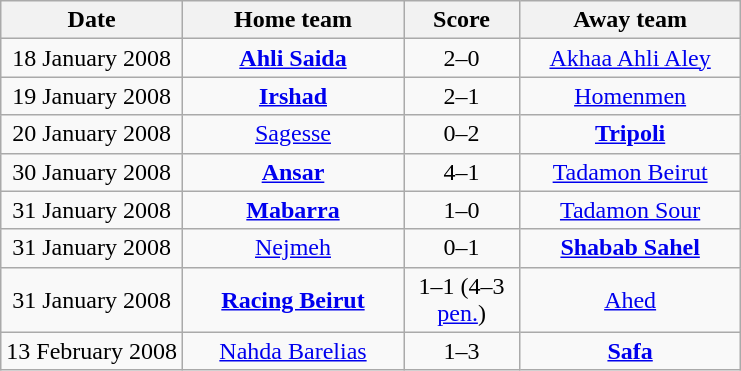<table class="wikitable" border="1" style="text-align: center">
<tr>
<th>Date</th>
<th width=140" align=center>Home team</th>
<th width=70" align=center>Score</th>
<th width=140" align=center>Away team</th>
</tr>
<tr>
<td>18 January 2008</td>
<td><a href='#'><strong>Ahli Saida</strong></a></td>
<td>2–0</td>
<td><a href='#'>Akhaa Ahli Aley</a></td>
</tr>
<tr>
<td>19 January 2008</td>
<td><a href='#'><strong>Irshad</strong></a></td>
<td>2–1</td>
<td><a href='#'>Homenmen</a></td>
</tr>
<tr>
<td>20 January 2008</td>
<td><a href='#'>Sagesse</a></td>
<td>0–2</td>
<td><a href='#'><strong>Tripoli</strong></a></td>
</tr>
<tr>
<td>30 January 2008</td>
<td><a href='#'><strong>Ansar</strong></a></td>
<td>4–1</td>
<td><a href='#'>Tadamon Beirut</a></td>
</tr>
<tr>
<td>31 January 2008</td>
<td><a href='#'><strong>Mabarra</strong></a></td>
<td>1–0</td>
<td><a href='#'>Tadamon Sour</a></td>
</tr>
<tr>
<td>31 January 2008</td>
<td><a href='#'>Nejmeh</a></td>
<td>0–1</td>
<td><a href='#'><strong>Shabab Sahel</strong></a></td>
</tr>
<tr>
<td>31 January 2008</td>
<td><a href='#'><strong>Racing Beirut</strong></a></td>
<td>1–1 (4–3 <a href='#'>pen.</a>)</td>
<td><a href='#'>Ahed</a></td>
</tr>
<tr>
<td>13 February 2008</td>
<td><a href='#'>Nahda Barelias</a></td>
<td>1–3</td>
<td><a href='#'><strong>Safa</strong></a></td>
</tr>
</table>
